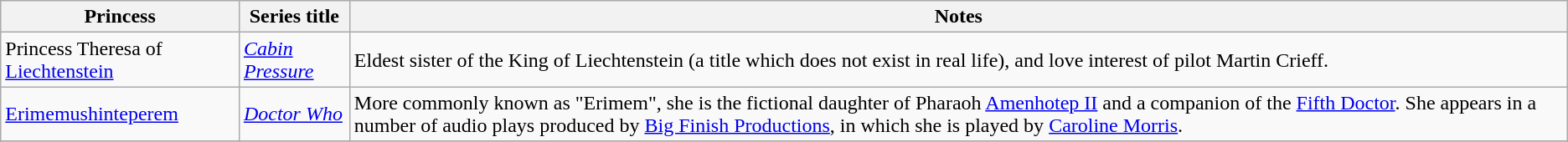<table class="wikitable sortable">
<tr>
<th>Princess</th>
<th>Series title</th>
<th class="unsortable">Notes</th>
</tr>
<tr>
<td>Princess Theresa of <a href='#'>Liechtenstein</a></td>
<td><em><a href='#'>Cabin Pressure</a></em></td>
<td>Eldest sister of the King of Liechtenstein (a title which does not exist in real life), and love interest of pilot Martin Crieff.</td>
</tr>
<tr>
<td><a href='#'>Erimemushinteperem</a></td>
<td><em><a href='#'>Doctor Who</a></em></td>
<td>More commonly known as "Erimem", she is the fictional daughter of Pharaoh <a href='#'>Amenhotep II</a> and a companion of the <a href='#'>Fifth Doctor</a>. She appears in a number of audio plays produced by <a href='#'>Big Finish Productions</a>, in which she is played by <a href='#'>Caroline Morris</a>.</td>
</tr>
<tr>
</tr>
</table>
